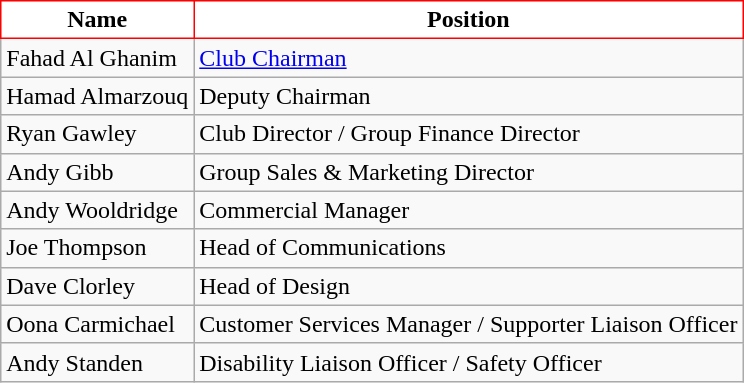<table class="wikitable">
<tr>
<th style="background:white; color:black; border:1px solid red;">Name</th>
<th style="background:white; color:black; border:1px solid red;">Position</th>
</tr>
<tr>
<td>Fahad Al Ghanim</td>
<td><a href='#'>Club Chairman</a></td>
</tr>
<tr>
<td>Hamad Almarzouq</td>
<td>Deputy Chairman</td>
</tr>
<tr>
<td>Ryan Gawley</td>
<td>Club Director / Group Finance Director</td>
</tr>
<tr>
<td>Andy Gibb</td>
<td>Group Sales & Marketing Director</td>
</tr>
<tr>
<td>Andy Wooldridge</td>
<td>Commercial Manager</td>
</tr>
<tr>
<td>Joe Thompson</td>
<td>Head of Communications</td>
</tr>
<tr>
<td>Dave Clorley</td>
<td>Head of Design</td>
</tr>
<tr>
<td>Oona Carmichael</td>
<td>Customer Services Manager / Supporter Liaison Officer</td>
</tr>
<tr>
<td>Andy Standen</td>
<td>Disability Liaison Officer / Safety Officer</td>
</tr>
</table>
